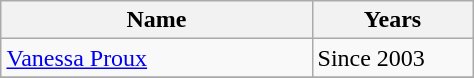<table class="wikitable centre" style="margin: 1em auto 1em auto;">
<tr>
<th scope="col" style="width:200px;">Name</th>
<th scope="col" style="width:100px;">Years</th>
</tr>
<tr ---->
<td><a href='#'>Vanessa Proux</a></td>
<td>Since 2003</td>
</tr>
<tr ---->
</tr>
</table>
